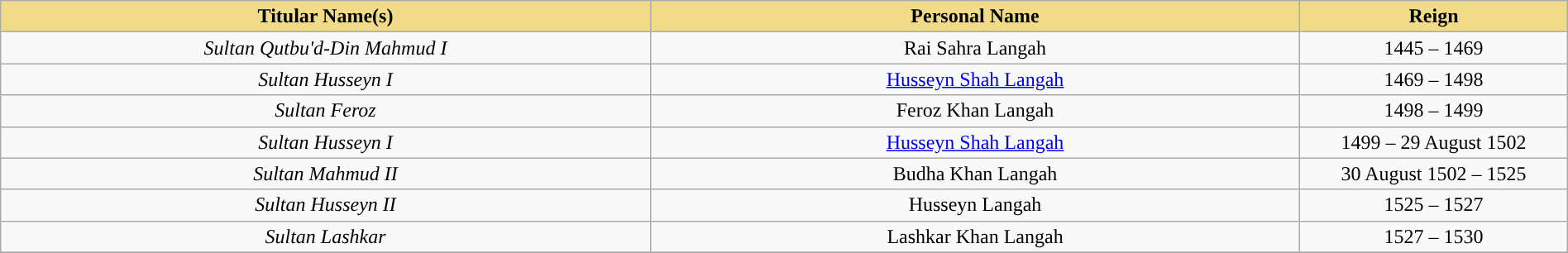<table style="width:100%;" class="wikitable">
<tr>
<th style="background:#f0dc88; width:17%;">Titular Name(s)</th>
<th style="background:#f0dc88; width:17%;">Personal Name</th>
<th style="background:#f0dc88; width:7%;">Reign</th>
</tr>
<tr>
<td style="text-align:center;"><em>Sultan Qutbu'd-Din Mahmud I</em><br><small></small></td>
<td style="text-align:center;">Rai Sahra Langah<br><small></small></td>
<td style="text-align:center;">1445 – 1469</td>
</tr>
<tr>
<td style="text-align:center;"><em>Sultan Husseyn I</em><br><small></small></td>
<td style="text-align:center;"><a href='#'>Husseyn Shah Langah</a><br><small></small></td>
<td style="text-align:center;">1469 – 1498</td>
</tr>
<tr>
<td style="text-align:center;"><em>Sultan Feroz</em><br><small></small></td>
<td style="text-align:center;">Feroz Khan Langah<br><small></small></td>
<td style="text-align:center;">1498 – 1499</td>
</tr>
<tr>
<td style="text-align:center;"><em>Sultan Husseyn I</em><br><small></small></td>
<td style="text-align:center;"><a href='#'>Husseyn Shah Langah</a><br><small></small></td>
<td style="text-align:center;">1499 – 29 August 1502</td>
</tr>
<tr>
<td style="text-align:center;"><em>Sultan Mahmud II</em><br><small></small></td>
<td style="text-align:center;">Budha Khan Langah<br><small></small></td>
<td style="text-align:center;">30 August 1502 – 1525</td>
</tr>
<tr>
<td style="text-align:center;"><em>Sultan Husseyn II</em><br><small></small></td>
<td style="text-align:center;">Husseyn Langah <br><small></small></td>
<td style="text-align:center;">1525 – 1527</td>
</tr>
<tr>
<td style="text-align:center;"><em>Sultan Lashkar</em><br><small></small></td>
<td style="text-align:center;">Lashkar Khan Langah<br><small></small></td>
<td style="text-align:center;">1527 – 1530</td>
</tr>
<tr>
</tr>
</table>
